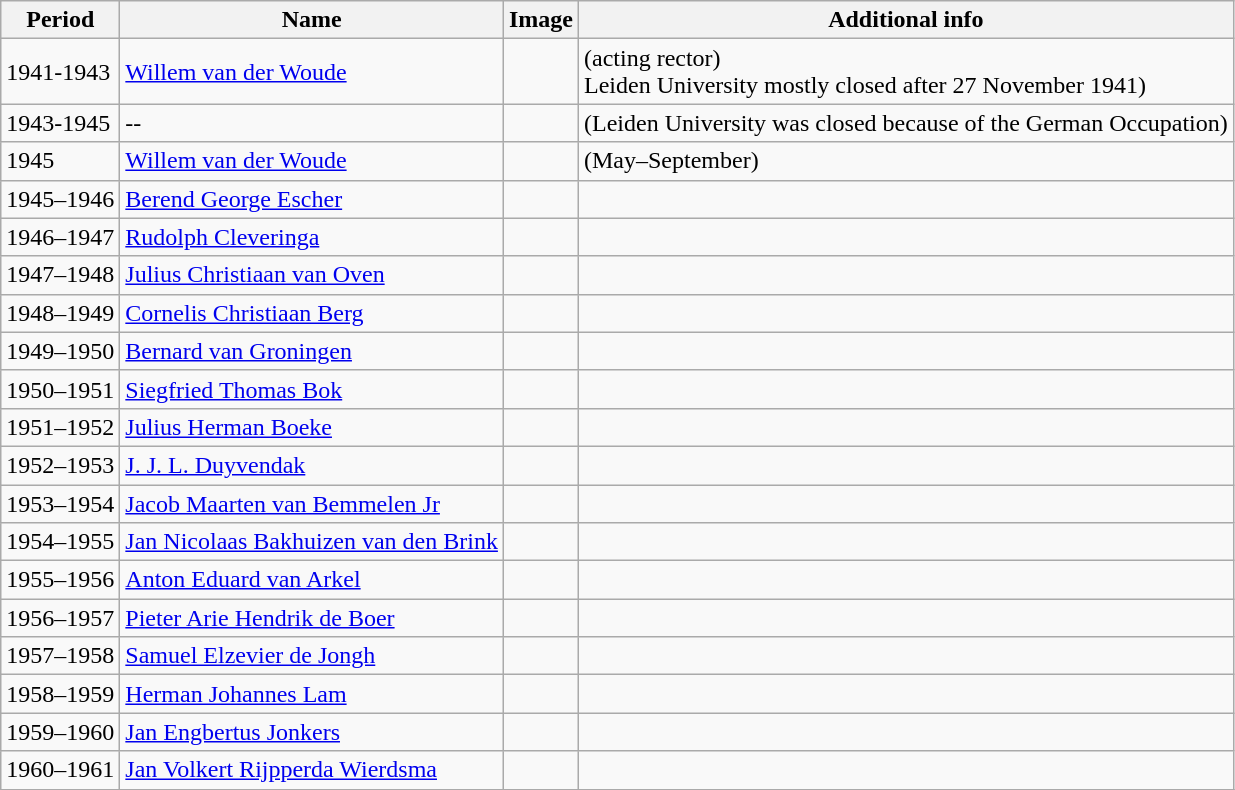<table class="wikitable">
<tr>
<th>Period</th>
<th>Name</th>
<th>Image</th>
<th>Additional info</th>
</tr>
<tr>
<td>1941-1943</td>
<td><a href='#'>Willem van der Woude</a></td>
<td></td>
<td>(acting rector)<br>Leiden University mostly closed after 27 November 1941)</td>
</tr>
<tr>
<td>1943-1945</td>
<td>--</td>
<td></td>
<td>(Leiden University was closed because of the German Occupation)</td>
</tr>
<tr>
<td>1945</td>
<td><a href='#'>Willem van der Woude</a></td>
<td></td>
<td>(May–September)</td>
</tr>
<tr>
<td>1945–1946</td>
<td><a href='#'>Berend George Escher</a></td>
<td></td>
<td></td>
</tr>
<tr>
<td>1946–1947</td>
<td><a href='#'>Rudolph Cleveringa</a></td>
<td></td>
<td></td>
</tr>
<tr>
<td>1947–1948</td>
<td><a href='#'>Julius Christiaan van Oven</a></td>
<td></td>
<td></td>
</tr>
<tr>
<td>1948–1949</td>
<td><a href='#'>Cornelis Christiaan Berg</a></td>
<td></td>
<td></td>
</tr>
<tr>
<td>1949–1950</td>
<td><a href='#'>Bernard van Groningen</a></td>
<td></td>
<td></td>
</tr>
<tr>
<td>1950–1951</td>
<td><a href='#'>Siegfried Thomas Bok</a></td>
<td></td>
<td></td>
</tr>
<tr>
<td>1951–1952</td>
<td><a href='#'>Julius Herman Boeke</a></td>
<td></td>
<td></td>
</tr>
<tr>
<td>1952–1953</td>
<td><a href='#'>J. J. L. Duyvendak</a></td>
<td></td>
<td></td>
</tr>
<tr>
<td>1953–1954</td>
<td><a href='#'>Jacob Maarten van Bemmelen Jr</a></td>
<td></td>
<td></td>
</tr>
<tr>
<td>1954–1955</td>
<td><a href='#'>Jan Nicolaas Bakhuizen van den Brink</a></td>
<td></td>
<td></td>
</tr>
<tr>
<td>1955–1956</td>
<td><a href='#'>Anton Eduard van Arkel</a></td>
<td></td>
<td></td>
</tr>
<tr>
<td>1956–1957</td>
<td><a href='#'>Pieter Arie Hendrik de Boer</a></td>
<td></td>
<td></td>
</tr>
<tr>
<td>1957–1958</td>
<td><a href='#'>Samuel Elzevier de Jongh</a></td>
<td></td>
<td></td>
</tr>
<tr>
<td>1958–1959</td>
<td><a href='#'>Herman Johannes Lam</a></td>
<td></td>
<td></td>
</tr>
<tr>
<td>1959–1960</td>
<td><a href='#'>Jan Engbertus Jonkers</a></td>
<td></td>
<td></td>
</tr>
<tr>
<td>1960–1961</td>
<td><a href='#'>Jan Volkert Rijpperda Wierdsma</a></td>
<td></td>
<td></td>
</tr>
<tr>
</tr>
</table>
